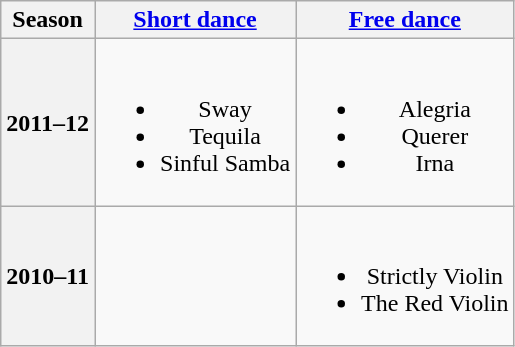<table class=wikitable style=text-align:center>
<tr>
<th>Season</th>
<th><a href='#'>Short dance</a></th>
<th><a href='#'>Free dance</a></th>
</tr>
<tr>
<th>2011–12 <br> </th>
<td><br><ul><li>Sway <br></li><li>Tequila <br></li><li>Sinful Samba <br></li></ul></td>
<td><br><ul><li>Alegria <br></li><li>Querer <br></li><li>Irna <br></li></ul></td>
</tr>
<tr>
<th>2010–11 <br> </th>
<td></td>
<td><br><ul><li>Strictly Violin <br></li><li>The Red Violin <br></li></ul></td>
</tr>
</table>
